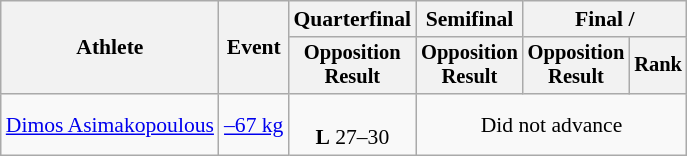<table class=wikitable style=font-size:90%;text-align:center>
<tr>
<th rowspan=2>Athlete</th>
<th rowspan=2>Event</th>
<th>Quarterfinal</th>
<th>Semifinal</th>
<th colspan=2>Final / </th>
</tr>
<tr style=font-size:95%>
<th>Opposition<br>Result</th>
<th>Opposition<br>Result</th>
<th>Opposition<br>Result</th>
<th>Rank</th>
</tr>
<tr>
<td align=left><a href='#'>Dimos Asimakopoulous</a></td>
<td align=left><a href='#'>–67 kg</a></td>
<td><br><strong>L</strong> 27–30</td>
<td colspan=3>Did not advance</td>
</tr>
</table>
